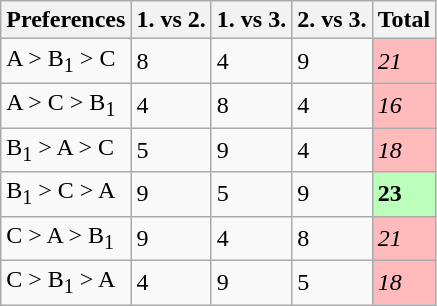<table class="wikitable">
<tr>
<th>Preferences</th>
<th>1. vs 2.</th>
<th>1. vs 3.</th>
<th>2. vs 3.</th>
<th>Total</th>
</tr>
<tr>
<td>A > B<sub>1</sub> > C</td>
<td>8</td>
<td>4</td>
<td>9</td>
<td bgcolor=#ffbbbb><em>21</em></td>
</tr>
<tr>
<td>A > C > B<sub>1</sub></td>
<td>4</td>
<td>8</td>
<td>4</td>
<td bgcolor=#ffbbbb><em>16</em></td>
</tr>
<tr>
<td>B<sub>1</sub> > A > C</td>
<td>5</td>
<td>9</td>
<td>4</td>
<td bgcolor=#ffbbbb><em>18</em></td>
</tr>
<tr>
<td>B<sub>1</sub> > C > A</td>
<td>9</td>
<td>5</td>
<td>9</td>
<td bgcolor=#bbffbb><strong>23</strong></td>
</tr>
<tr>
<td>C > A > B<sub>1</sub></td>
<td>9</td>
<td>4</td>
<td>8</td>
<td bgcolor=#ffbbbb><em>21</em></td>
</tr>
<tr>
<td>C > B<sub>1</sub> > A</td>
<td>4</td>
<td>9</td>
<td>5</td>
<td bgcolor=#ffbbbb><em>18</em></td>
</tr>
</table>
